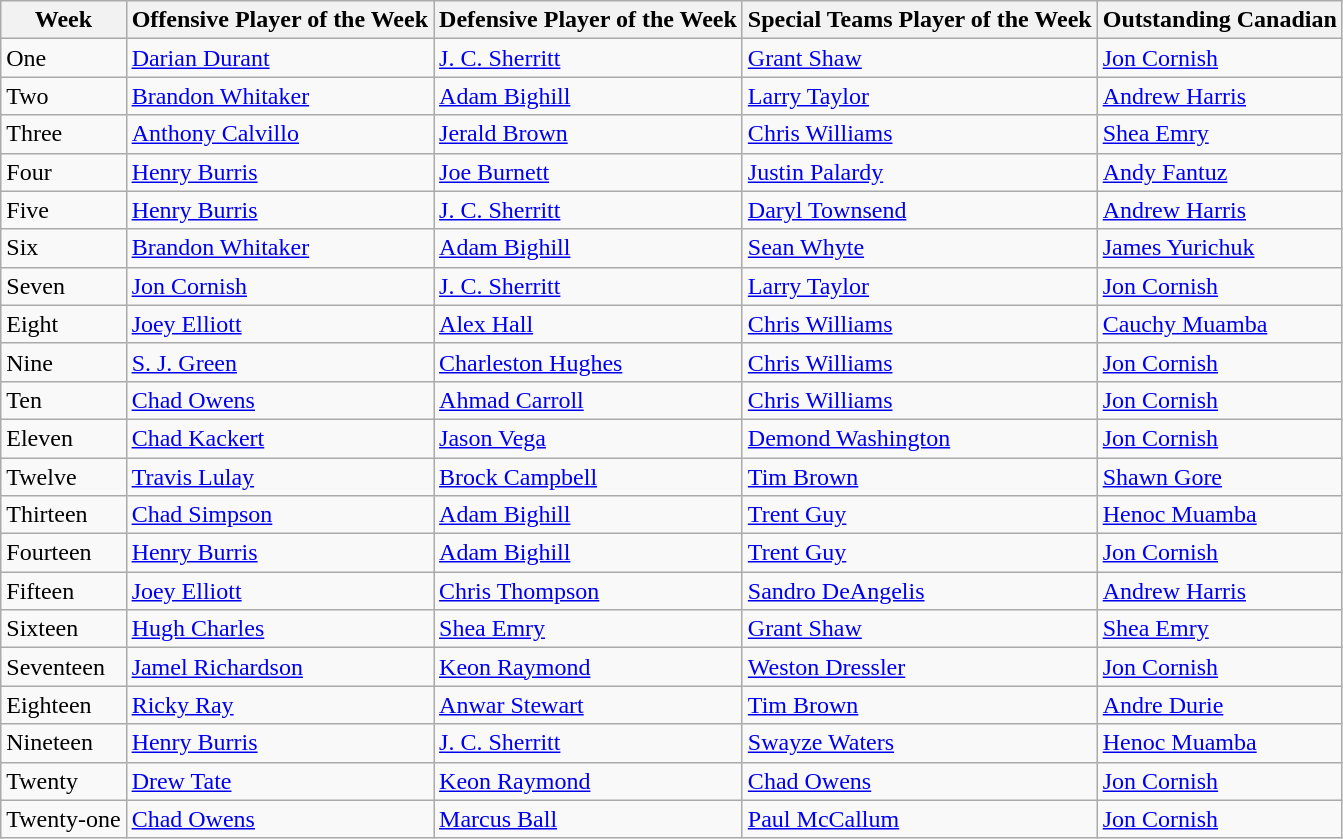<table class="wikitable">
<tr>
<th>Week</th>
<th>Offensive Player of the Week</th>
<th>Defensive Player of the Week</th>
<th>Special Teams Player of the Week</th>
<th>Outstanding Canadian</th>
</tr>
<tr>
<td>One</td>
<td><a href='#'>Darian Durant</a></td>
<td><a href='#'>J. C. Sherritt</a></td>
<td><a href='#'>Grant Shaw</a></td>
<td><a href='#'>Jon Cornish</a></td>
</tr>
<tr>
<td>Two</td>
<td><a href='#'>Brandon Whitaker</a></td>
<td><a href='#'>Adam Bighill</a></td>
<td><a href='#'>Larry Taylor</a></td>
<td><a href='#'>Andrew Harris</a></td>
</tr>
<tr>
<td>Three</td>
<td><a href='#'>Anthony Calvillo</a></td>
<td><a href='#'>Jerald Brown</a></td>
<td><a href='#'>Chris Williams</a></td>
<td><a href='#'>Shea Emry</a></td>
</tr>
<tr>
<td>Four</td>
<td><a href='#'>Henry Burris</a></td>
<td><a href='#'>Joe Burnett</a></td>
<td><a href='#'>Justin Palardy</a></td>
<td><a href='#'>Andy Fantuz</a></td>
</tr>
<tr>
<td>Five</td>
<td><a href='#'>Henry Burris</a></td>
<td><a href='#'>J. C. Sherritt</a></td>
<td><a href='#'>Daryl Townsend</a></td>
<td><a href='#'>Andrew Harris</a></td>
</tr>
<tr>
<td>Six</td>
<td><a href='#'>Brandon Whitaker</a></td>
<td><a href='#'>Adam Bighill</a></td>
<td><a href='#'>Sean Whyte</a></td>
<td><a href='#'>James Yurichuk</a></td>
</tr>
<tr>
<td>Seven</td>
<td><a href='#'>Jon Cornish</a></td>
<td><a href='#'>J. C. Sherritt</a></td>
<td><a href='#'>Larry Taylor</a></td>
<td><a href='#'>Jon Cornish</a></td>
</tr>
<tr>
<td>Eight</td>
<td><a href='#'>Joey Elliott</a></td>
<td><a href='#'>Alex Hall</a></td>
<td><a href='#'>Chris Williams</a></td>
<td><a href='#'>Cauchy Muamba</a></td>
</tr>
<tr>
<td>Nine</td>
<td><a href='#'>S. J. Green</a></td>
<td><a href='#'>Charleston Hughes</a></td>
<td><a href='#'>Chris Williams</a></td>
<td><a href='#'>Jon Cornish</a></td>
</tr>
<tr>
<td>Ten</td>
<td><a href='#'>Chad Owens</a></td>
<td><a href='#'>Ahmad Carroll</a></td>
<td><a href='#'>Chris Williams</a></td>
<td><a href='#'>Jon Cornish</a></td>
</tr>
<tr>
<td>Eleven</td>
<td><a href='#'>Chad Kackert</a></td>
<td><a href='#'>Jason Vega</a></td>
<td><a href='#'>Demond Washington</a></td>
<td><a href='#'>Jon Cornish</a></td>
</tr>
<tr>
<td>Twelve</td>
<td><a href='#'>Travis Lulay</a></td>
<td><a href='#'>Brock Campbell</a></td>
<td><a href='#'>Tim Brown</a></td>
<td><a href='#'>Shawn Gore</a></td>
</tr>
<tr>
<td>Thirteen</td>
<td><a href='#'>Chad Simpson</a></td>
<td><a href='#'>Adam Bighill</a></td>
<td><a href='#'>Trent Guy</a></td>
<td><a href='#'>Henoc Muamba</a></td>
</tr>
<tr>
<td>Fourteen</td>
<td><a href='#'>Henry Burris</a></td>
<td><a href='#'>Adam Bighill</a></td>
<td><a href='#'>Trent Guy</a></td>
<td><a href='#'>Jon Cornish</a></td>
</tr>
<tr>
<td>Fifteen</td>
<td><a href='#'>Joey Elliott</a></td>
<td><a href='#'>Chris Thompson</a></td>
<td><a href='#'>Sandro DeAngelis</a></td>
<td><a href='#'>Andrew Harris</a></td>
</tr>
<tr>
<td>Sixteen</td>
<td><a href='#'>Hugh Charles</a></td>
<td><a href='#'>Shea Emry</a></td>
<td><a href='#'>Grant Shaw</a></td>
<td><a href='#'>Shea Emry</a></td>
</tr>
<tr>
<td>Seventeen</td>
<td><a href='#'>Jamel Richardson</a></td>
<td><a href='#'>Keon Raymond</a></td>
<td><a href='#'>Weston Dressler</a></td>
<td><a href='#'>Jon Cornish</a></td>
</tr>
<tr>
<td>Eighteen</td>
<td><a href='#'>Ricky Ray</a></td>
<td><a href='#'>Anwar Stewart</a></td>
<td><a href='#'>Tim Brown</a></td>
<td><a href='#'>Andre Durie</a></td>
</tr>
<tr>
<td>Nineteen</td>
<td><a href='#'>Henry Burris</a></td>
<td><a href='#'>J. C. Sherritt</a></td>
<td><a href='#'>Swayze Waters</a></td>
<td><a href='#'>Henoc Muamba</a></td>
</tr>
<tr>
<td>Twenty</td>
<td><a href='#'>Drew Tate</a></td>
<td><a href='#'>Keon Raymond</a></td>
<td><a href='#'>Chad Owens</a></td>
<td><a href='#'>Jon Cornish</a></td>
</tr>
<tr>
<td>Twenty-one</td>
<td><a href='#'>Chad Owens</a></td>
<td><a href='#'>Marcus Ball</a></td>
<td><a href='#'>Paul McCallum</a></td>
<td><a href='#'>Jon Cornish</a></td>
</tr>
</table>
